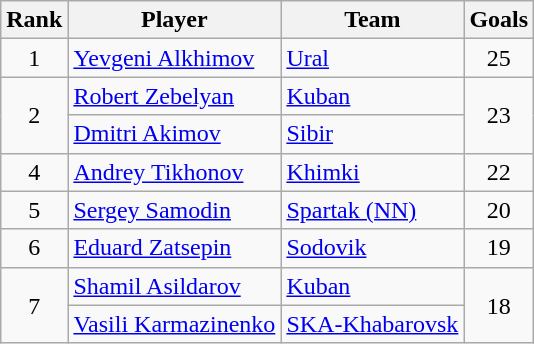<table class="wikitable">
<tr>
<th>Rank</th>
<th>Player</th>
<th>Team</th>
<th>Goals</th>
</tr>
<tr>
<td align=center>1</td>
<td> <a href='#'>Yevgeni Alkhimov</a></td>
<td><a href='#'>Ural</a></td>
<td align=center>25</td>
</tr>
<tr>
<td rowspan="2" align=center>2</td>
<td> <a href='#'>Robert Zebelyan</a></td>
<td><a href='#'>Kuban</a></td>
<td rowspan="2" align=center>23</td>
</tr>
<tr>
<td> <a href='#'>Dmitri Akimov</a></td>
<td><a href='#'>Sibir</a></td>
</tr>
<tr>
<td align=center>4</td>
<td> <a href='#'>Andrey Tikhonov</a></td>
<td><a href='#'>Khimki</a></td>
<td align=center>22</td>
</tr>
<tr>
<td align=center>5</td>
<td> <a href='#'>Sergey Samodin</a></td>
<td><a href='#'>Spartak (NN)</a></td>
<td align=center>20</td>
</tr>
<tr>
<td align=center>6</td>
<td> <a href='#'>Eduard Zatsepin</a></td>
<td><a href='#'>Sodovik</a></td>
<td align=center>19</td>
</tr>
<tr>
<td rowspan="2" align=center>7</td>
<td> <a href='#'>Shamil Asildarov</a></td>
<td><a href='#'>Kuban</a></td>
<td rowspan="2" align=center>18</td>
</tr>
<tr>
<td> <a href='#'>Vasili Karmazinenko</a></td>
<td><a href='#'>SKA-Khabarovsk</a></td>
</tr>
</table>
